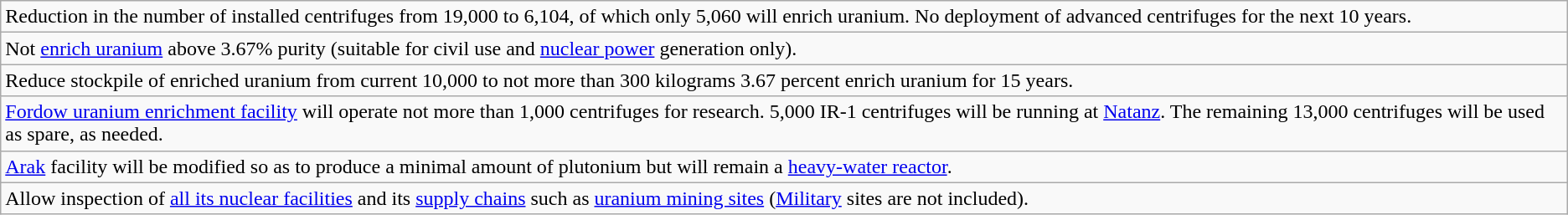<table class="wikitable">
<tr>
<td>Reduction in the number of installed centrifuges from 19,000 to 6,104, of which only 5,060 will enrich uranium. No deployment of advanced centrifuges for the next 10 years.</td>
</tr>
<tr>
<td>Not <a href='#'>enrich uranium</a> above 3.67% purity (suitable for civil use and <a href='#'>nuclear power</a> generation only).</td>
</tr>
<tr>
<td>Reduce stockpile of enriched uranium from current 10,000 to not more than 300 kilograms 3.67 percent enrich uranium for 15 years.</td>
</tr>
<tr>
<td><a href='#'>Fordow uranium enrichment facility</a> will operate not more than 1,000 centrifuges for research. 5,000 IR-1 centrifuges will be running at <a href='#'>Natanz</a>. The remaining 13,000 centrifuges will be used as spare, as needed.</td>
</tr>
<tr>
<td><a href='#'>Arak</a> facility will be modified so as to produce a minimal amount of plutonium but will remain a <a href='#'>heavy-water reactor</a>.</td>
</tr>
<tr>
<td>Allow inspection of <a href='#'>all its nuclear facilities</a> and its <a href='#'>supply chains</a> such as <a href='#'>uranium mining sites</a> (<a href='#'>Military</a> sites are not included).</td>
</tr>
</table>
